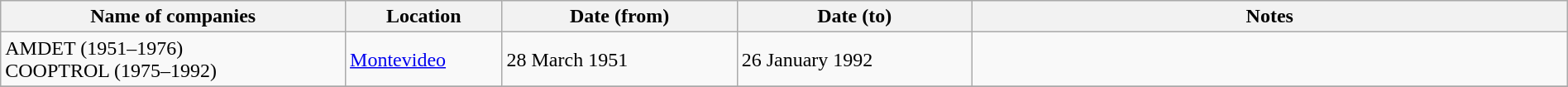<table class="wikitable" width=100%>
<tr>
<th width=22%>Name of companies</th>
<th width=10%>Location</th>
<th width=15%>Date (from)</th>
<th width=15%>Date (to)</th>
<th width=38%>Notes</th>
</tr>
<tr>
<td>AMDET (1951–1976)<br>COOPTROL (1975–1992)</td>
<td><a href='#'>Montevideo</a></td>
<td>28 March 1951</td>
<td>26 January 1992</td>
<td> </td>
</tr>
<tr>
</tr>
</table>
